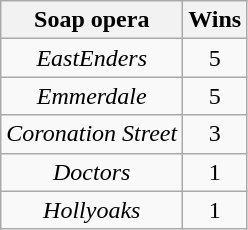<table class="wikitable" style="text-align: center;">
<tr>
<th scope="col">Soap opera</th>
<th scope="col">Wins</th>
</tr>
<tr>
<td><em>EastEnders</em></td>
<td>5</td>
</tr>
<tr>
<td><em>Emmerdale</em></td>
<td>5</td>
</tr>
<tr>
<td><em>Coronation Street</em></td>
<td>3</td>
</tr>
<tr>
<td><em>Doctors</em></td>
<td>1</td>
</tr>
<tr>
<td><em>Hollyoaks</em></td>
<td>1</td>
</tr>
</table>
